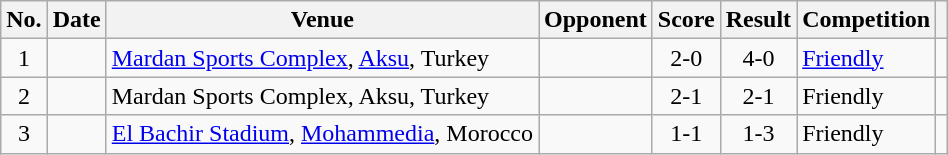<table class="wikitable sortable">
<tr>
<th scope="col">No.</th>
<th scope="col">Date</th>
<th scope="col">Venue</th>
<th scope="col">Opponent</th>
<th scope="col">Score</th>
<th scope="col">Result</th>
<th scope="col">Competition</th>
<th scope="col" class="unsortable"></th>
</tr>
<tr>
<td style="text-align:center">1</td>
<td></td>
<td><a href='#'>Mardan Sports Complex</a>, <a href='#'>Aksu</a>, Turkey</td>
<td></td>
<td style="text-align:center">2-0</td>
<td style="text-align:center">4-0</td>
<td><a href='#'>Friendly</a></td>
<td></td>
</tr>
<tr>
<td style="text-align:center">2</td>
<td></td>
<td>Mardan Sports Complex, Aksu, Turkey</td>
<td></td>
<td style="text-align:center">2-1</td>
<td style="text-align:center">2-1</td>
<td>Friendly</td>
<td></td>
</tr>
<tr>
<td style="text-align:center">3</td>
<td></td>
<td><a href='#'>El Bachir Stadium</a>, <a href='#'>Mohammedia</a>, Morocco</td>
<td></td>
<td style="text-align:center">1-1</td>
<td style="text-align:center">1-3</td>
<td>Friendly</td>
<td></td>
</tr>
</table>
